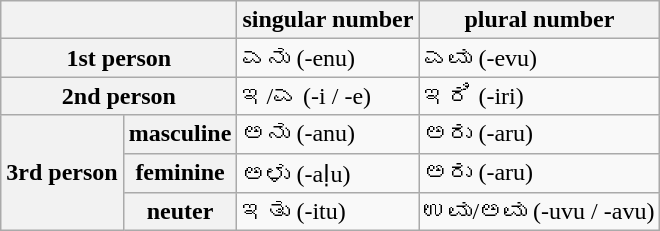<table class="wikitable">
<tr>
<th colspan="2"></th>
<th>singular number</th>
<th>plural number</th>
</tr>
<tr>
<th colspan="2">1st person</th>
<td>ಎನು (-enu)</td>
<td>ಎವು (-evu)</td>
</tr>
<tr>
<th colspan="2">2nd person</th>
<td>ಇ/ಎ (-i / -e)</td>
<td>ಇರಿ (-iri)</td>
</tr>
<tr>
<th rowspan="3">3rd person</th>
<th>masculine</th>
<td>ಅನು (-anu)</td>
<td>ಅರು (-aru)</td>
</tr>
<tr>
<th>feminine</th>
<td>ಅಳು (-aḷu)</td>
<td>ಅರು (-aru)</td>
</tr>
<tr>
<th>neuter</th>
<td>ಇತು (-itu)</td>
<td>ಉವು/ಅವು (-uvu / -avu)</td>
</tr>
</table>
